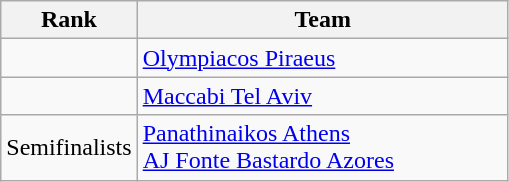<table class="wikitable" style="text-align:center">
<tr>
<th width=40>Rank</th>
<th width=240>Team</th>
</tr>
<tr>
<td></td>
<td align=left> <a href='#'>Olympiacos Piraeus</a></td>
</tr>
<tr>
<td></td>
<td align=left> <a href='#'>Maccabi Tel Aviv</a></td>
</tr>
<tr>
<td>Semifinalists</td>
<td align=left> <a href='#'>Panathinaikos Athens</a><br> <a href='#'>AJ Fonte Bastardo Azores</a></td>
</tr>
</table>
